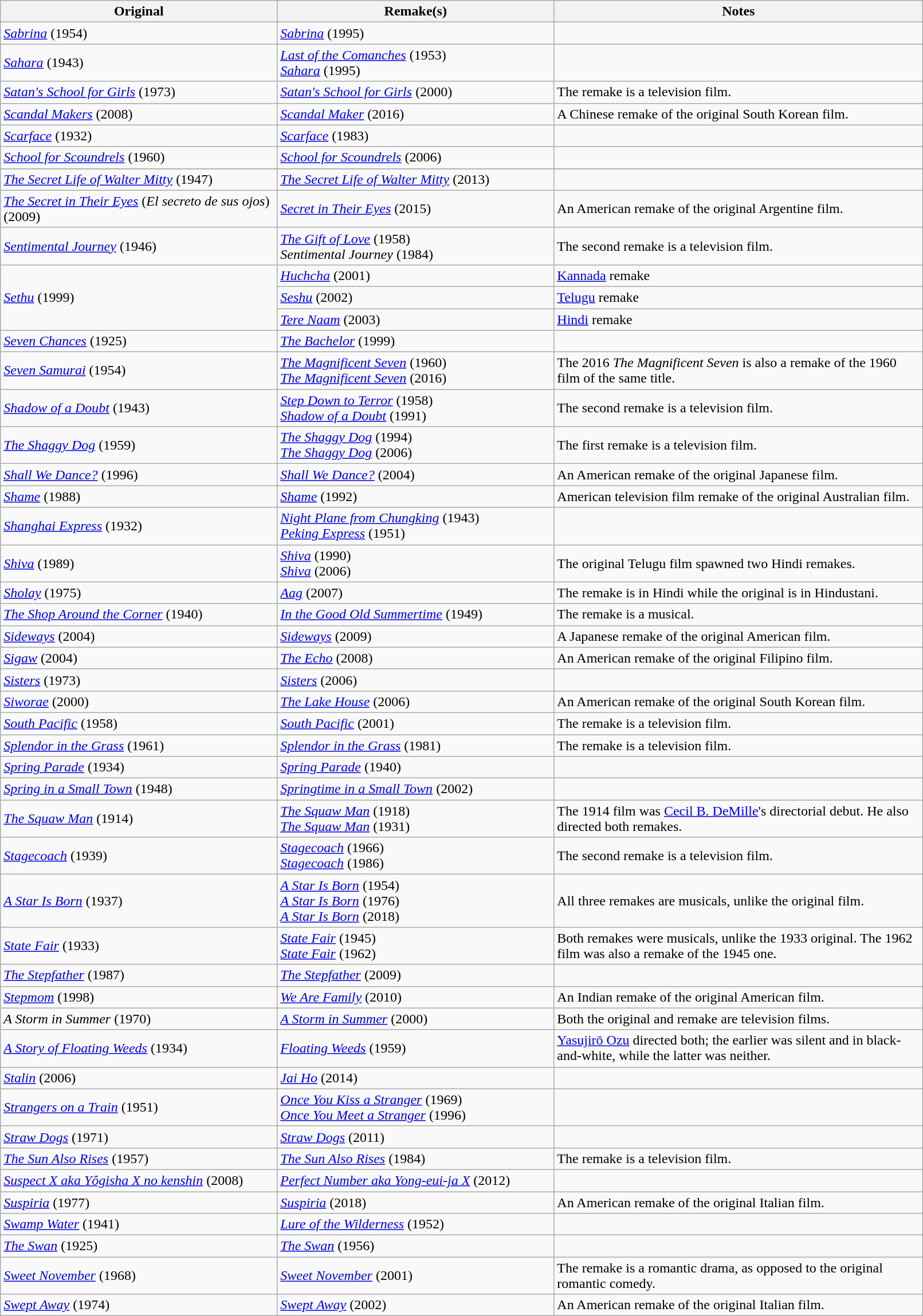<table class="wikitable" style="width:85%">
<tr>
<th style="width:30%">Original</th>
<th style="width:30%">Remake(s)</th>
<th>Notes</th>
</tr>
<tr>
<td><em><a href='#'>Sabrina</a></em> (1954)</td>
<td><em><a href='#'>Sabrina</a></em> (1995)</td>
<td></td>
</tr>
<tr>
<td><em><a href='#'>Sahara</a></em> (1943)</td>
<td><em><a href='#'>Last of the Comanches</a></em> (1953)<br><em><a href='#'>Sahara</a></em> (1995)</td>
<td></td>
</tr>
<tr>
<td><em><a href='#'>Satan's School for Girls</a></em> (1973)</td>
<td><em><a href='#'>Satan's School for Girls</a></em> (2000)</td>
<td>The remake is a television film.</td>
</tr>
<tr>
<td><em><a href='#'>Scandal Makers</a></em> (2008)</td>
<td><em><a href='#'>Scandal Maker</a></em> (2016)</td>
<td>A Chinese remake of the original South Korean film.</td>
</tr>
<tr>
<td><em><a href='#'>Scarface</a></em> (1932)</td>
<td><em><a href='#'>Scarface</a></em> (1983)</td>
<td></td>
</tr>
<tr>
<td><em><a href='#'>School for Scoundrels</a></em> (1960)</td>
<td><em><a href='#'>School for Scoundrels</a></em> (2006)</td>
<td></td>
</tr>
<tr>
</tr>
<tr>
<td><em><a href='#'>The Secret Life of Walter Mitty</a></em> (1947)</td>
<td><em><a href='#'>The Secret Life of Walter Mitty</a></em> (2013)</td>
<td></td>
</tr>
<tr>
<td><em><a href='#'>The Secret in Their Eyes</a></em> (<em>El secreto de sus ojos</em>) (2009)</td>
<td><em><a href='#'>Secret in Their Eyes</a></em> (2015)</td>
<td>An American remake of the original Argentine film.</td>
</tr>
<tr>
<td><em><a href='#'>Sentimental Journey</a></em> (1946)</td>
<td><em><a href='#'>The Gift of Love</a></em> (1958)<br><em>Sentimental Journey</em> (1984)</td>
<td>The second remake is a television film.</td>
</tr>
<tr>
<td rowspan="3"><a href='#'><em>Sethu</em></a> (1999)</td>
<td><em><a href='#'>Huchcha</a></em> (2001)</td>
<td><a href='#'>Kannada</a> remake</td>
</tr>
<tr>
<td><em><a href='#'>Seshu</a></em> (2002)</td>
<td><a href='#'>Telugu</a> remake</td>
</tr>
<tr>
<td><em><a href='#'>Tere Naam</a></em> (2003)</td>
<td><a href='#'>Hindi</a> remake</td>
</tr>
<tr>
<td><em><a href='#'>Seven Chances</a></em> (1925)</td>
<td><em><a href='#'>The Bachelor</a></em> (1999)</td>
<td></td>
</tr>
<tr>
<td><em><a href='#'>Seven Samurai</a></em> (1954)</td>
<td><em><a href='#'>The Magnificent Seven</a></em> (1960) <br> <em><a href='#'>The Magnificent Seven</a></em> (2016)</td>
<td>The 2016 <em>The Magnificent Seven</em> is also a remake of the 1960 film of the same title.</td>
</tr>
<tr>
<td><em><a href='#'>Shadow of a Doubt</a></em> (1943)</td>
<td><em><a href='#'>Step Down to Terror</a></em> (1958) <br> <em><a href='#'>Shadow of a Doubt</a></em> (1991)</td>
<td>The second remake is a television film.</td>
</tr>
<tr>
<td><em><a href='#'>The Shaggy Dog</a></em> (1959)</td>
<td><em><a href='#'>The Shaggy Dog</a></em> (1994) <br> <em><a href='#'>The Shaggy Dog</a></em> (2006)</td>
<td>The first remake is a television film.</td>
</tr>
<tr>
<td><em><a href='#'>Shall We Dance?</a></em> (1996)</td>
<td><em><a href='#'>Shall We Dance?</a></em> (2004)</td>
<td>An American remake of the original Japanese film.</td>
</tr>
<tr>
<td><em><a href='#'>Shame</a></em> (1988)</td>
<td><em><a href='#'>Shame</a></em> (1992)</td>
<td>American television film remake of the original Australian film.</td>
</tr>
<tr>
<td><em><a href='#'>Shanghai Express</a></em> (1932)</td>
<td><em><a href='#'>Night Plane from Chungking</a></em> (1943)<br><em><a href='#'>Peking Express</a></em> (1951)</td>
<td></td>
</tr>
<tr>
<td><em><a href='#'>Shiva</a></em> (1989)</td>
<td><em><a href='#'>Shiva</a></em> (1990)<br><em><a href='#'>Shiva</a></em> (2006)</td>
<td>The original Telugu film spawned two Hindi remakes.</td>
</tr>
<tr>
<td><em><a href='#'>Sholay</a></em> (1975)</td>
<td><em><a href='#'>Aag</a></em> (2007)</td>
<td>The remake is in Hindi while the original is in Hindustani.</td>
</tr>
<tr>
<td><em><a href='#'>The Shop Around the Corner</a></em> (1940)</td>
<td><em><a href='#'>In the Good Old Summertime</a></em> (1949)</td>
<td>The remake is a musical.</td>
</tr>
<tr>
<td><em><a href='#'>Sideways</a></em> (2004)</td>
<td><em><a href='#'>Sideways</a></em> (2009)</td>
<td>A Japanese remake of the original American film.</td>
</tr>
<tr>
<td><em><a href='#'>Sigaw</a></em> (2004)</td>
<td><em><a href='#'>The Echo</a></em> (2008)</td>
<td>An American remake of the original Filipino film.</td>
</tr>
<tr>
<td><em><a href='#'>Sisters</a></em> (1973)</td>
<td><em><a href='#'>Sisters</a></em> (2006)</td>
<td></td>
</tr>
<tr>
<td><em><a href='#'>Siworae</a></em> (2000)</td>
<td><em><a href='#'>The Lake House</a></em> (2006)</td>
<td>An American remake of the original South Korean film.</td>
</tr>
<tr>
<td><em><a href='#'>South Pacific</a></em> (1958)</td>
<td><em><a href='#'>South Pacific</a></em> (2001)</td>
<td>The remake is a television film.</td>
</tr>
<tr>
<td><em><a href='#'>Splendor in the Grass</a></em> (1961)</td>
<td><em><a href='#'>Splendor in the Grass</a></em> (1981)</td>
<td>The remake is a television film.</td>
</tr>
<tr>
<td><em><a href='#'>Spring Parade</a></em> (1934)</td>
<td><em><a href='#'>Spring Parade</a></em> (1940)</td>
<td></td>
</tr>
<tr>
<td><em><a href='#'>Spring in a Small Town</a></em> (1948)</td>
<td><em><a href='#'>Springtime in a Small Town</a></em> (2002)</td>
<td></td>
</tr>
<tr>
<td><em><a href='#'>The Squaw Man</a></em> (1914)</td>
<td><em><a href='#'>The Squaw Man</a></em> (1918)<br><em><a href='#'>The Squaw Man</a></em> (1931)</td>
<td>The 1914 film was <a href='#'>Cecil B. DeMille</a>'s directorial debut. He also directed both remakes.</td>
</tr>
<tr>
<td><em><a href='#'>Stagecoach</a></em> (1939)</td>
<td><em><a href='#'>Stagecoach</a></em> (1966)<br><em><a href='#'>Stagecoach</a></em> (1986)</td>
<td>The second remake is a television film.</td>
</tr>
<tr>
<td><em><a href='#'>A Star Is Born</a></em> (1937)</td>
<td><em><a href='#'>A Star Is Born</a></em> (1954)<br><em><a href='#'>A Star Is Born</a></em> (1976)<br><em><a href='#'>A Star Is Born</a></em> (2018)</td>
<td>All three remakes are musicals, unlike the original film.</td>
</tr>
<tr>
<td><em><a href='#'>State Fair</a></em> (1933)</td>
<td><em><a href='#'>State Fair</a></em> (1945)<br><em><a href='#'>State Fair</a></em> (1962)</td>
<td>Both remakes were musicals, unlike the 1933 original. The 1962 film was also a remake of the 1945 one.</td>
</tr>
<tr>
<td><em><a href='#'>The Stepfather</a></em> (1987)</td>
<td><em><a href='#'>The Stepfather</a></em> (2009)</td>
<td></td>
</tr>
<tr>
<td><em><a href='#'>Stepmom</a></em> (1998)</td>
<td><em><a href='#'>We Are Family</a></em> (2010)</td>
<td>An Indian remake of the original American film.</td>
</tr>
<tr>
<td><em>A Storm in Summer</em> (1970)</td>
<td><em><a href='#'>A Storm in Summer</a></em> (2000)</td>
<td>Both the original and remake are television films.</td>
</tr>
<tr>
<td><em><a href='#'>A Story of Floating Weeds</a></em> (1934)</td>
<td><em><a href='#'>Floating Weeds</a></em> (1959)</td>
<td><a href='#'>Yasujirō Ozu</a> directed both; the earlier was silent and in black-and-white, while the latter was neither.</td>
</tr>
<tr>
<td><a href='#'><em>Stalin</em></a> (2006)</td>
<td><a href='#'><em>Jai Ho</em></a> (2014)</td>
<td></td>
</tr>
<tr>
<td><em><a href='#'>Strangers on a Train</a></em> (1951)</td>
<td><em><a href='#'>Once You Kiss a Stranger</a></em> (1969)<br><em><a href='#'>Once You Meet a Stranger</a></em> (1996)</td>
<td></td>
</tr>
<tr>
<td><em><a href='#'>Straw Dogs</a></em> (1971)</td>
<td><em><a href='#'>Straw Dogs</a></em> (2011)</td>
<td></td>
</tr>
<tr>
<td><em><a href='#'>The Sun Also Rises</a></em> (1957)</td>
<td><em><a href='#'>The Sun Also Rises</a></em> (1984)</td>
<td>The remake is a television film.</td>
</tr>
<tr>
<td><em><a href='#'>Suspect X aka Yôgisha X no kenshin</a></em> (2008)</td>
<td><em><a href='#'>Perfect Number aka Yong-eui-ja X</a></em> (2012)</td>
<td></td>
</tr>
<tr>
<td><em><a href='#'>Suspiria</a></em> (1977)</td>
<td><em><a href='#'>Suspiria</a></em> (2018)</td>
<td>An American remake of the original Italian film.</td>
</tr>
<tr>
<td><em><a href='#'>Swamp Water</a></em> (1941)</td>
<td><em><a href='#'>Lure of the Wilderness</a></em> (1952)</td>
<td></td>
</tr>
<tr>
<td><em><a href='#'>The Swan</a></em> (1925)</td>
<td><em><a href='#'>The Swan</a></em> (1956)</td>
<td></td>
</tr>
<tr>
<td><em><a href='#'>Sweet November</a></em> (1968)</td>
<td><em><a href='#'>Sweet November</a></em> (2001)</td>
<td>The remake is a romantic drama, as opposed to the original romantic comedy.</td>
</tr>
<tr>
<td><em><a href='#'>Swept Away</a></em> (1974)</td>
<td><em><a href='#'>Swept Away</a></em> (2002)</td>
<td>An American remake of the original Italian film.</td>
</tr>
</table>
